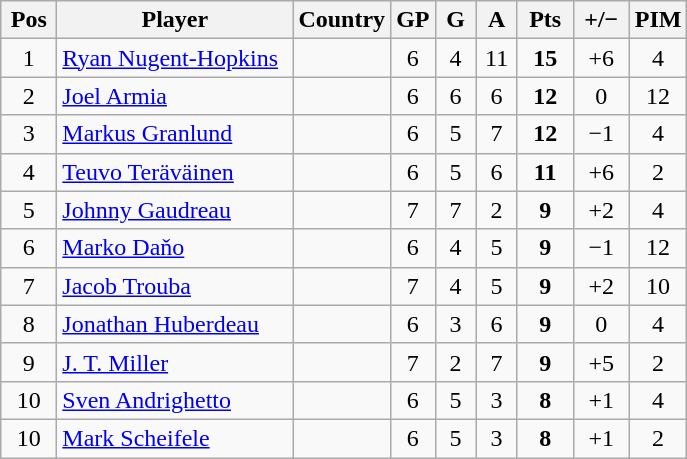<table class="wikitable sortable" style="text-align: center;">
<tr>
<th width=30>Pos</th>
<th width=150>Player</th>
<th>Country</th>
<th width=20>GP</th>
<th width=20>G</th>
<th width=20>A</th>
<th width=30>Pts</th>
<th width=30>+/−</th>
<th width=30>PIM</th>
</tr>
<tr>
<td>1</td>
<td align=left><a href='#'>Ryan Nugent-Hopkins</a></td>
<td align=left></td>
<td>6</td>
<td>4</td>
<td>11</td>
<td><strong>15</strong></td>
<td>+6</td>
<td>4</td>
</tr>
<tr>
<td>2</td>
<td align=left><a href='#'>Joel Armia</a></td>
<td align=left></td>
<td>6</td>
<td>6</td>
<td>6</td>
<td><strong>12</strong></td>
<td>0</td>
<td>12</td>
</tr>
<tr>
<td>3</td>
<td align=left><a href='#'>Markus Granlund</a></td>
<td align=left></td>
<td>6</td>
<td>5</td>
<td>7</td>
<td><strong>12</strong></td>
<td>−1</td>
<td>4</td>
</tr>
<tr>
<td>4</td>
<td align=left><a href='#'>Teuvo Teräväinen</a></td>
<td align=left></td>
<td>6</td>
<td>5</td>
<td>6</td>
<td><strong>11</strong></td>
<td>+6</td>
<td>2</td>
</tr>
<tr>
<td>5</td>
<td align=left><a href='#'>Johnny Gaudreau</a></td>
<td align=left></td>
<td>7</td>
<td>7</td>
<td>2</td>
<td><strong>9</strong></td>
<td>+2</td>
<td>4</td>
</tr>
<tr>
<td>6</td>
<td align=left><a href='#'>Marko Daňo</a></td>
<td align=left></td>
<td>6</td>
<td>4</td>
<td>5</td>
<td><strong>9</strong></td>
<td>−1</td>
<td>12</td>
</tr>
<tr>
<td>7</td>
<td align=left><a href='#'>Jacob Trouba</a></td>
<td align=left></td>
<td>7</td>
<td>4</td>
<td>5</td>
<td><strong>9</strong></td>
<td>+2</td>
<td>10</td>
</tr>
<tr>
<td>8</td>
<td align=left><a href='#'>Jonathan Huberdeau</a></td>
<td align=left></td>
<td>6</td>
<td>3</td>
<td>6</td>
<td><strong>9</strong></td>
<td>0</td>
<td>4</td>
</tr>
<tr>
<td>9</td>
<td align=left><a href='#'>J. T. Miller</a></td>
<td align=left></td>
<td>7</td>
<td>2</td>
<td>7</td>
<td><strong>9</strong></td>
<td>+5</td>
<td>2</td>
</tr>
<tr>
<td>10</td>
<td align=left><a href='#'>Sven Andrighetto</a></td>
<td align=left></td>
<td>6</td>
<td>5</td>
<td>3</td>
<td><strong>8</strong></td>
<td>+1</td>
<td>4</td>
</tr>
<tr>
<td>10</td>
<td align=left><a href='#'>Mark Scheifele</a></td>
<td align=left></td>
<td>6</td>
<td>5</td>
<td>3</td>
<td><strong>8</strong></td>
<td>+1</td>
<td>2</td>
</tr>
</table>
